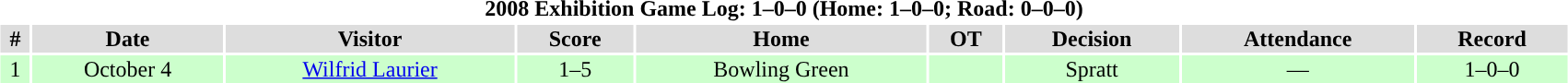<table class="toccolours collapsible collapsed" width=90% style="clear:both; margin:1.5em auto; text-align:center">
<tr>
<th colspan=11>2008 Exhibition Game Log: 1–0–0 (Home: 1–0–0; Road: 0–0–0)</th>
</tr>
<tr align="center"  bgcolor="#dddddd">
<th>#</th>
<th>Date</th>
<th>Visitor</th>
<th>Score</th>
<th>Home</th>
<th>OT</th>
<th>Decision</th>
<th>Attendance</th>
<th>Record</th>
</tr>
<tr align="center" bgcolor="#ccffcc">
<td>1</td>
<td>October 4</td>
<td><a href='#'>Wilfrid Laurier</a></td>
<td>1–5</td>
<td>Bowling Green</td>
<td></td>
<td>Spratt</td>
<td>—</td>
<td>1–0–0</td>
</tr>
</table>
